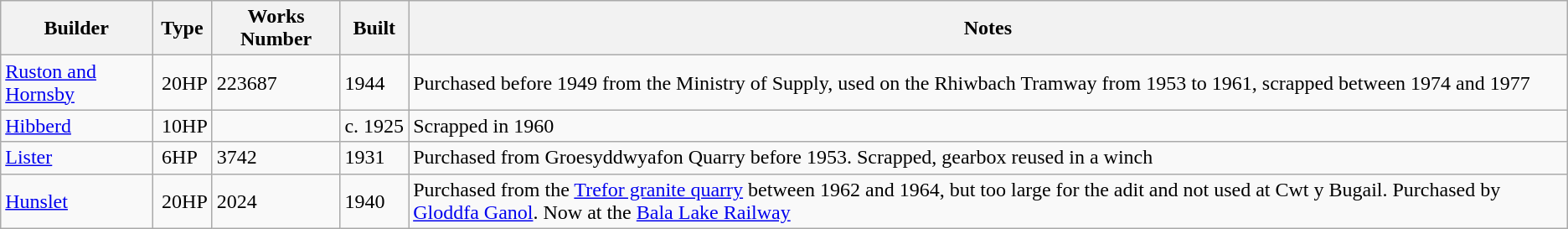<table class="wikitable">
<tr>
<th>Builder</th>
<th>Type</th>
<th>Works Number</th>
<th>Built</th>
<th>Notes</th>
</tr>
<tr>
<td><a href='#'>Ruston and Hornsby</a></td>
<td> 20HP</td>
<td>223687</td>
<td>1944</td>
<td>Purchased before 1949 from the Ministry of Supply, used on the Rhiwbach Tramway from 1953 to 1961, scrapped between 1974 and 1977</td>
</tr>
<tr>
<td><a href='#'>Hibberd</a></td>
<td> 10HP</td>
<td></td>
<td>c. 1925</td>
<td>Scrapped in 1960</td>
</tr>
<tr>
<td><a href='#'>Lister</a></td>
<td> 6HP</td>
<td>3742</td>
<td>1931</td>
<td>Purchased from Groesyddwyafon Quarry before 1953. Scrapped, gearbox reused in a winch</td>
</tr>
<tr>
<td><a href='#'>Hunslet</a></td>
<td> 20HP</td>
<td>2024</td>
<td>1940</td>
<td>Purchased from the <a href='#'>Trefor granite quarry</a> between 1962 and 1964, but too large for the adit and not used at Cwt y Bugail. Purchased by <a href='#'>Gloddfa Ganol</a>. Now at the <a href='#'>Bala Lake Railway</a></td>
</tr>
</table>
